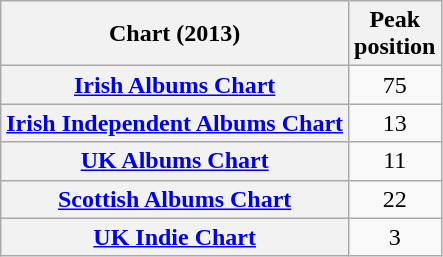<table class="wikitable sortable plainrowheaders">
<tr>
<th scope="col">Chart (2013)</th>
<th scope="col">Peak<br>position</th>
</tr>
<tr>
<th scope="row"><a href='#'>Irish Albums Chart</a></th>
<td style="text-align:center;">75</td>
</tr>
<tr>
<th scope="row"><a href='#'>Irish Independent Albums Chart</a></th>
<td style="text-align:center;">13</td>
</tr>
<tr>
<th scope="row"><a href='#'>UK Albums Chart</a></th>
<td style="text-align:center;">11</td>
</tr>
<tr>
<th scope="row"><a href='#'>Scottish Albums Chart</a></th>
<td style="text-align:center;">22</td>
</tr>
<tr>
<th scope="row"><a href='#'>UK Indie Chart</a></th>
<td style="text-align:center;">3</td>
</tr>
</table>
